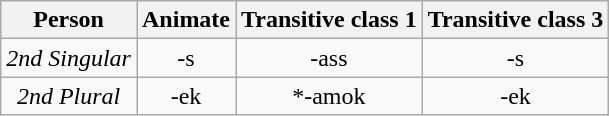<table class="wikitable">
<tr>
<th>Person</th>
<th>Animate</th>
<th>Transitive class 1</th>
<th>Transitive class 3</th>
</tr>
<tr style="text-align:center;">
<td><em>2nd Singular </em></td>
<td>-s</td>
<td>-ass</td>
<td>-s</td>
</tr>
<tr style="text-align:center;">
<td><em>2nd Plural </em></td>
<td>-ek</td>
<td>*-amok</td>
<td>-ek</td>
</tr>
</table>
